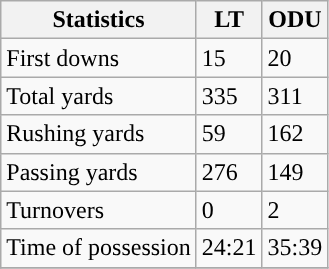<table class="wikitable">
<tr>
<th>Statistics</th>
<th>LT</th>
<th>ODU</th>
</tr>
<tr>
<td>First downs</td>
<td>15</td>
<td>20</td>
</tr>
<tr>
<td>Total yards</td>
<td>335</td>
<td>311</td>
</tr>
<tr>
<td>Rushing yards</td>
<td>59</td>
<td>162</td>
</tr>
<tr>
<td>Passing yards</td>
<td>276</td>
<td>149</td>
</tr>
<tr>
<td>Turnovers</td>
<td>0</td>
<td>2</td>
</tr>
<tr>
<td>Time of possession</td>
<td>24:21</td>
<td>35:39</td>
</tr>
<tr>
</tr>
</table>
